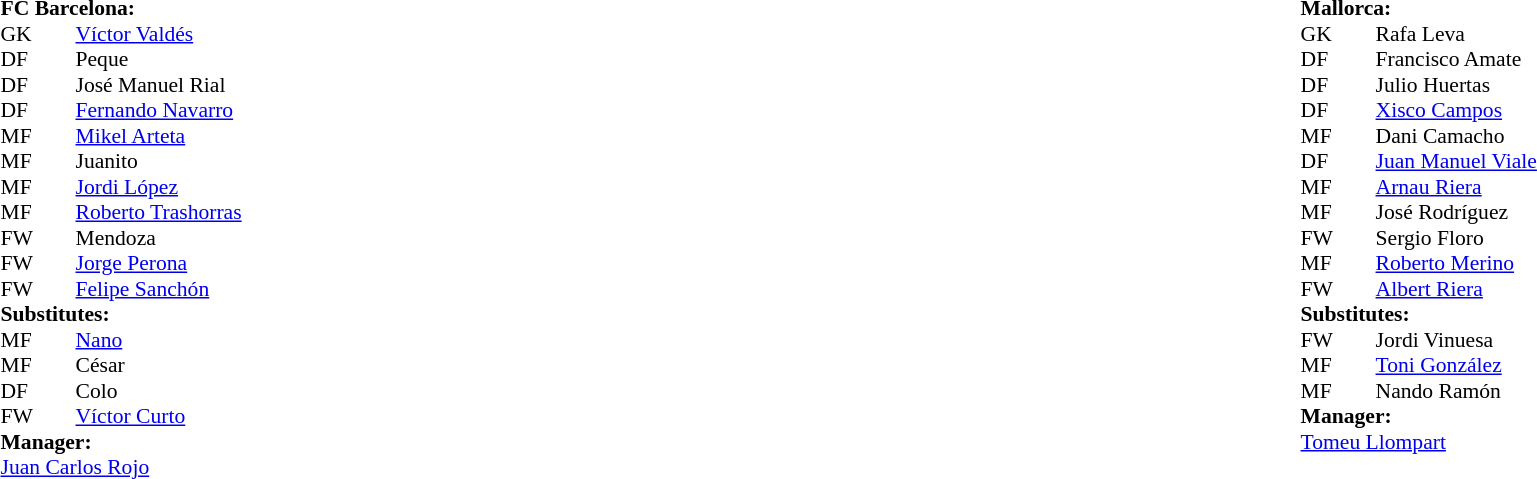<table width="100%">
<tr>
<td valign="top" width="50%"><br><table style="font-size: 90%" cellspacing="0" cellpadding="0">
<tr>
<td colspan="4"><strong>FC Barcelona:</strong></td>
</tr>
<tr>
<th width=25></th>
<th width=25></th>
</tr>
<tr>
<td>GK</td>
<td></td>
<td> <a href='#'>Víctor Valdés</a> </td>
</tr>
<tr>
<td>DF</td>
<td></td>
<td> Peque</td>
</tr>
<tr>
<td>DF</td>
<td></td>
<td> José Manuel Rial</td>
</tr>
<tr>
<td>DF</td>
<td></td>
<td> <a href='#'>Fernando Navarro</a></td>
</tr>
<tr>
<td>MF</td>
<td></td>
<td> <a href='#'>Mikel Arteta</a></td>
</tr>
<tr>
<td>MF</td>
<td></td>
<td> Juanito  </td>
</tr>
<tr>
<td>MF</td>
<td></td>
<td> <a href='#'>Jordi López</a></td>
</tr>
<tr>
<td>MF</td>
<td></td>
<td> <a href='#'>Roberto Trashorras</a> </td>
</tr>
<tr>
<td>FW</td>
<td></td>
<td> Mendoza </td>
</tr>
<tr>
<td>FW</td>
<td></td>
<td> <a href='#'>Jorge Perona</a> </td>
</tr>
<tr>
<td>FW</td>
<td></td>
<td> <a href='#'>Felipe Sanchón</a> </td>
</tr>
<tr>
<td colspan=3><strong>Substitutes:</strong></td>
</tr>
<tr>
<td>MF</td>
<td></td>
<td> <a href='#'>Nano</a> </td>
</tr>
<tr>
<td>MF</td>
<td></td>
<td> César </td>
</tr>
<tr>
<td>DF</td>
<td></td>
<td> Colo </td>
</tr>
<tr>
<td>FW</td>
<td></td>
<td> <a href='#'>Víctor Curto</a> </td>
</tr>
<tr>
<td colspan=3><strong>Manager:</strong></td>
</tr>
<tr>
<td colspan=4> <a href='#'>Juan Carlos Rojo</a></td>
</tr>
</table>
</td>
<td valign="top"></td>
<td valign="top" width="50%"><br><table style="font-size: 90%" cellspacing="0" cellpadding="0" align=center>
<tr>
<td colspan="4"><strong>Mallorca:</strong></td>
</tr>
<tr>
<th width=25></th>
<th width=25></th>
</tr>
<tr>
<td>GK</td>
<td></td>
<td> Rafa Leva</td>
</tr>
<tr>
<td>DF</td>
<td></td>
<td> Francisco Amate</td>
</tr>
<tr>
<td>DF</td>
<td></td>
<td> Julio Huertas </td>
</tr>
<tr>
<td>DF</td>
<td></td>
<td> <a href='#'>Xisco Campos</a> </td>
</tr>
<tr>
<td>MF</td>
<td></td>
<td> Dani Camacho</td>
</tr>
<tr>
<td>DF</td>
<td></td>
<td> <a href='#'>Juan Manuel Viale</a></td>
</tr>
<tr>
<td>MF</td>
<td></td>
<td> <a href='#'>Arnau Riera</a>  </td>
</tr>
<tr>
<td>MF</td>
<td></td>
<td> José Rodríguez </td>
</tr>
<tr>
<td>FW</td>
<td></td>
<td> Sergio Floro </td>
</tr>
<tr>
<td>MF</td>
<td></td>
<td> <a href='#'>Roberto Merino</a></td>
</tr>
<tr>
<td>FW</td>
<td></td>
<td> <a href='#'>Albert Riera</a> </td>
</tr>
<tr>
<td colspan=3><strong>Substitutes:</strong></td>
</tr>
<tr>
<td>FW</td>
<td></td>
<td> Jordi Vinuesa </td>
</tr>
<tr>
<td>MF</td>
<td></td>
<td> <a href='#'>Toni González</a> </td>
</tr>
<tr>
<td>MF</td>
<td></td>
<td> Nando Ramón </td>
</tr>
<tr>
<td colspan=3><strong>Manager:</strong></td>
</tr>
<tr>
<td colspan=4> <a href='#'>Tomeu Llompart</a></td>
</tr>
</table>
</td>
</tr>
</table>
